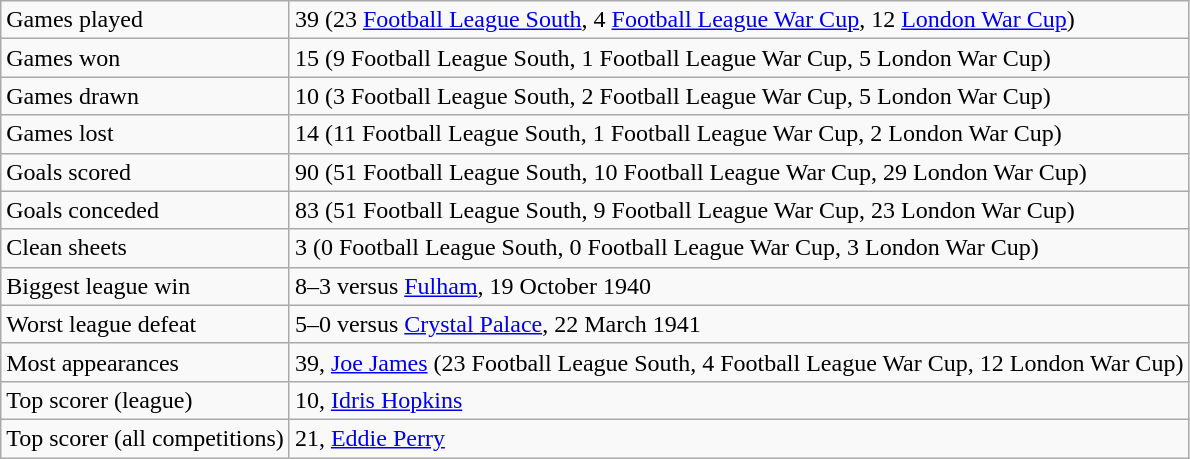<table class="wikitable">
<tr>
<td>Games played</td>
<td>39 (23 <a href='#'>Football League South</a>, 4 <a href='#'>Football League War Cup</a>, 12 <a href='#'>London War Cup</a>)</td>
</tr>
<tr>
<td>Games won</td>
<td>15 (9 Football League South, 1 Football League War Cup, 5 London War Cup)</td>
</tr>
<tr>
<td>Games drawn</td>
<td>10 (3 Football League South, 2 Football League War Cup, 5 London War Cup)</td>
</tr>
<tr>
<td>Games lost</td>
<td>14 (11 Football League South, 1 Football League War Cup, 2 London War Cup)</td>
</tr>
<tr>
<td>Goals scored</td>
<td>90 (51 Football League South, 10 Football League War Cup, 29 London War Cup)</td>
</tr>
<tr>
<td>Goals conceded</td>
<td>83 (51 Football League South, 9 Football League War Cup, 23 London War Cup)</td>
</tr>
<tr>
<td>Clean sheets</td>
<td>3 (0 Football League South, 0 Football League War Cup, 3 London War Cup)</td>
</tr>
<tr>
<td>Biggest league win</td>
<td>8–3 versus <a href='#'>Fulham</a>, 19 October 1940</td>
</tr>
<tr>
<td>Worst league defeat</td>
<td>5–0 versus <a href='#'>Crystal Palace</a>, 22 March 1941</td>
</tr>
<tr>
<td>Most appearances</td>
<td>39, <a href='#'>Joe James</a> (23 Football League South, 4 Football League War Cup, 12 London War Cup)</td>
</tr>
<tr>
<td>Top scorer (league)</td>
<td>10, <a href='#'>Idris Hopkins</a></td>
</tr>
<tr>
<td>Top scorer (all competitions)</td>
<td>21, <a href='#'>Eddie Perry</a></td>
</tr>
</table>
